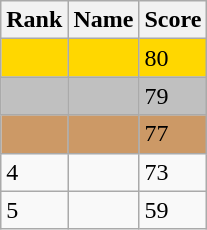<table class="wikitable">
<tr>
<th>Rank</th>
<th>Name</th>
<th>Score</th>
</tr>
<tr style="background:gold;">
<td></td>
<td></td>
<td>80</td>
</tr>
<tr style="background:silver;">
<td></td>
<td></td>
<td>79</td>
</tr>
<tr style="background:#CC9966;">
<td></td>
<td></td>
<td>77</td>
</tr>
<tr>
<td>4</td>
<td></td>
<td>73</td>
</tr>
<tr>
<td>5</td>
<td></td>
<td>59</td>
</tr>
</table>
